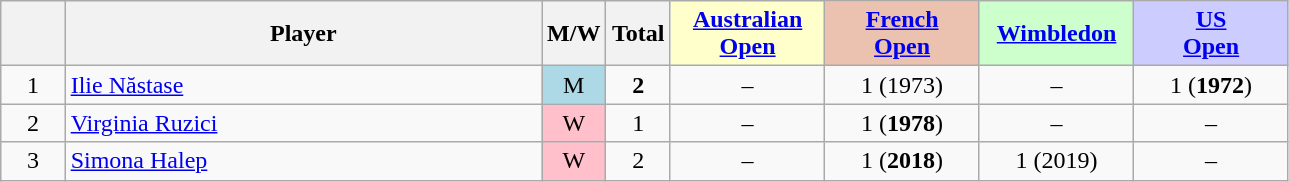<table class="wikitable mw-datatable sortable" style="text-align:center;">
<tr>
<th data-sort-type="number" width="5%"></th>
<th width="37%">Player</th>
<th width="5%">M/W</th>
<th data-sort-type="number" width="5%">Total</th>
<th style="background-color:#FFFFCC;" width="12%" data-sort-type="number"><a href='#'>Australian<br> Open</a></th>
<th style="background-color:#EBC2AF;" width="12%" data-sort-type="number"><a href='#'>French<br> Open</a></th>
<th style="background-color:#CCFFCC;" width="12%" data-sort-type="number"><a href='#'>Wimbledon</a></th>
<th style="background-color:#CCCCFF;" width="12%" data-sort-type="number"><a href='#'>US<br> Open</a></th>
</tr>
<tr>
<td>1</td>
<td style="text-align:left"><a href='#'>Ilie Năstase</a></td>
<td style="background-color:lightblue;">M</td>
<td><strong>2</strong></td>
<td>–</td>
<td>1 (1973)</td>
<td>–</td>
<td>1 (<strong>1972</strong>)</td>
</tr>
<tr>
<td>2</td>
<td style="text-align:left"><a href='#'>Virginia Ruzici</a></td>
<td style="background-color:pink;">W</td>
<td>1</td>
<td>–</td>
<td>1 (<strong>1978</strong>)</td>
<td>–</td>
<td>–</td>
</tr>
<tr>
<td>3</td>
<td style="text-align:left"><a href='#'>Simona Halep</a></td>
<td style="background-color:pink;">W</td>
<td>2</td>
<td>–</td>
<td>1 (<strong>2018</strong>)</td>
<td>1 (2019)</td>
<td>–</td>
</tr>
</table>
